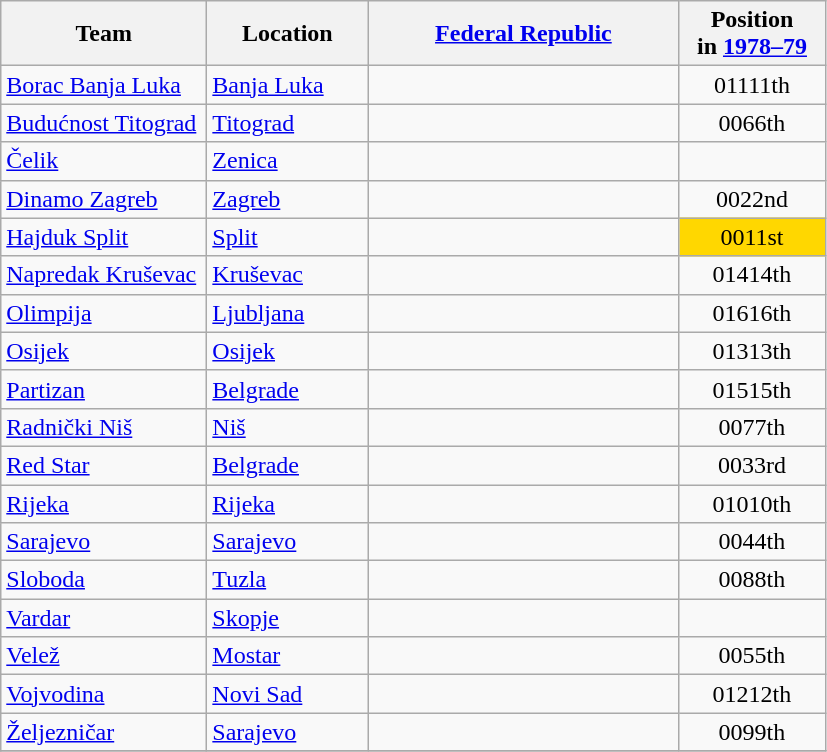<table class="wikitable sortable" style="text-align: left;">
<tr>
<th width="130">Team</th>
<th width="100">Location</th>
<th width="200"><a href='#'>Federal Republic</a></th>
<th width="90">Position<br>in <a href='#'>1978–79</a></th>
</tr>
<tr>
<td><a href='#'>Borac Banja Luka</a></td>
<td><a href='#'>Banja Luka</a></td>
<td></td>
<td style="text-align:center;"><span>011</span>11th</td>
</tr>
<tr>
<td><a href='#'>Budućnost Titograd</a></td>
<td><a href='#'>Titograd</a></td>
<td></td>
<td style="text-align:center;"><span>006</span>6th</td>
</tr>
<tr>
<td><a href='#'>Čelik</a></td>
<td><a href='#'>Zenica</a></td>
<td></td>
<td></td>
</tr>
<tr>
<td><a href='#'>Dinamo Zagreb</a></td>
<td><a href='#'>Zagreb</a></td>
<td></td>
<td style="text-align:center;"><span>002</span>2nd</td>
</tr>
<tr>
<td><a href='#'>Hajduk Split</a></td>
<td><a href='#'>Split</a></td>
<td></td>
<td style="text-align:center;" bgcolor="gold"><span>001</span>1st</td>
</tr>
<tr>
<td><a href='#'>Napredak Kruševac</a></td>
<td><a href='#'>Kruševac</a></td>
<td></td>
<td style="text-align:center;"><span>014</span>14th</td>
</tr>
<tr>
<td><a href='#'>Olimpija</a></td>
<td><a href='#'>Ljubljana</a></td>
<td></td>
<td style="text-align:center;"><span>016</span>16th</td>
</tr>
<tr>
<td><a href='#'>Osijek</a></td>
<td><a href='#'>Osijek</a></td>
<td></td>
<td style="text-align:center;"><span>013</span>13th</td>
</tr>
<tr>
<td><a href='#'>Partizan</a></td>
<td><a href='#'>Belgrade</a></td>
<td></td>
<td style="text-align:center;"><span>015</span>15th</td>
</tr>
<tr>
<td><a href='#'>Radnički Niš</a></td>
<td><a href='#'>Niš</a></td>
<td></td>
<td style="text-align:center;"><span>007</span>7th</td>
</tr>
<tr>
<td><a href='#'>Red Star</a></td>
<td><a href='#'>Belgrade</a></td>
<td></td>
<td style="text-align:center;"><span>003</span>3rd</td>
</tr>
<tr>
<td><a href='#'>Rijeka</a></td>
<td><a href='#'>Rijeka</a></td>
<td></td>
<td style="text-align:center;"><span>010</span>10th</td>
</tr>
<tr>
<td><a href='#'>Sarajevo</a></td>
<td><a href='#'>Sarajevo</a></td>
<td></td>
<td style="text-align:center;"><span>004</span>4th</td>
</tr>
<tr>
<td><a href='#'>Sloboda</a></td>
<td><a href='#'>Tuzla</a></td>
<td></td>
<td style="text-align:center;"><span>008</span>8th</td>
</tr>
<tr>
<td><a href='#'>Vardar</a></td>
<td><a href='#'>Skopje</a></td>
<td></td>
<td></td>
</tr>
<tr>
<td><a href='#'>Velež</a></td>
<td><a href='#'>Mostar</a></td>
<td></td>
<td style="text-align:center;"><span>005</span>5th</td>
</tr>
<tr>
<td><a href='#'>Vojvodina</a></td>
<td><a href='#'>Novi Sad</a></td>
<td></td>
<td style="text-align:center;"><span>012</span>12th</td>
</tr>
<tr>
<td><a href='#'>Željezničar</a></td>
<td><a href='#'>Sarajevo</a></td>
<td></td>
<td style="text-align:center;"><span>009</span>9th</td>
</tr>
<tr>
</tr>
</table>
